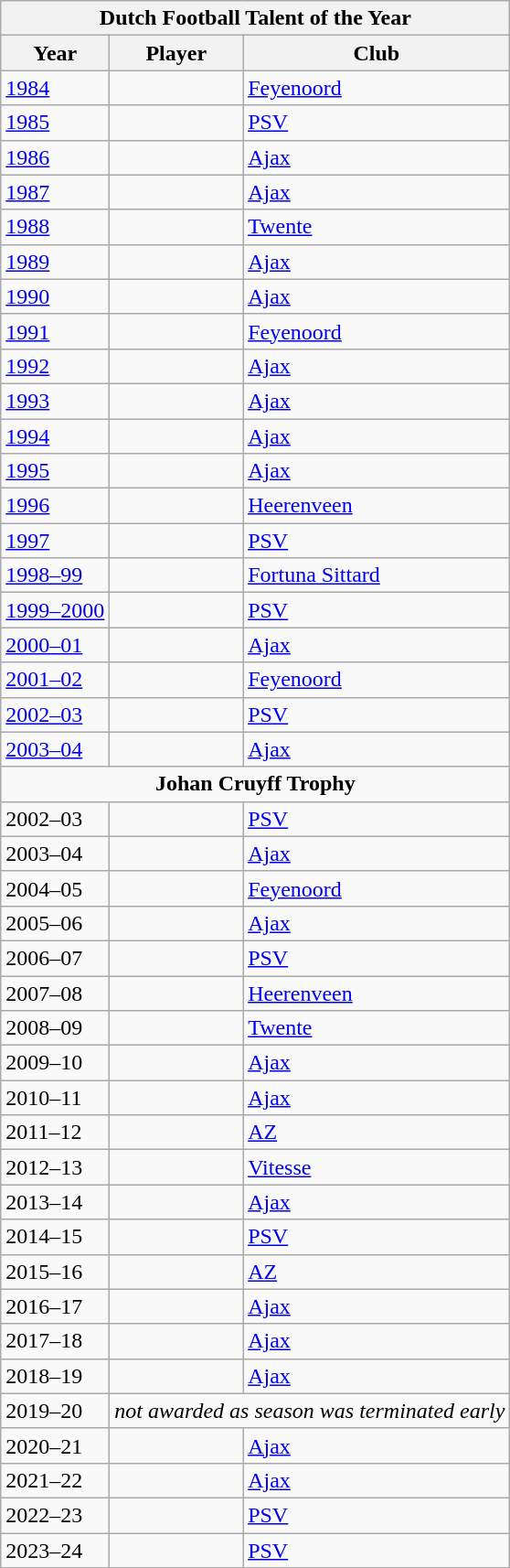<table class="wikitable">
<tr>
<th colspan="3">Dutch Football Talent of the Year</th>
</tr>
<tr>
<th>Year</th>
<th>Player</th>
<th>Club</th>
</tr>
<tr>
<td><a href='#'>1984</a></td>
<td></td>
<td><a href='#'>Feyenoord</a></td>
</tr>
<tr>
<td><a href='#'>1985</a></td>
<td></td>
<td><a href='#'>PSV</a></td>
</tr>
<tr>
<td><a href='#'>1986</a></td>
<td></td>
<td><a href='#'>Ajax</a></td>
</tr>
<tr>
<td><a href='#'>1987</a></td>
<td></td>
<td><a href='#'>Ajax</a></td>
</tr>
<tr>
<td><a href='#'>1988</a></td>
<td></td>
<td><a href='#'>Twente</a></td>
</tr>
<tr>
<td><a href='#'>1989</a></td>
<td></td>
<td><a href='#'>Ajax</a></td>
</tr>
<tr>
<td><a href='#'>1990</a></td>
<td></td>
<td><a href='#'>Ajax</a></td>
</tr>
<tr>
<td><a href='#'>1991</a></td>
<td></td>
<td><a href='#'>Feyenoord</a></td>
</tr>
<tr>
<td><a href='#'>1992</a></td>
<td></td>
<td><a href='#'>Ajax</a></td>
</tr>
<tr>
<td><a href='#'>1993</a></td>
<td></td>
<td><a href='#'>Ajax</a></td>
</tr>
<tr>
<td><a href='#'>1994</a></td>
<td></td>
<td><a href='#'>Ajax</a></td>
</tr>
<tr>
<td><a href='#'>1995</a></td>
<td></td>
<td><a href='#'>Ajax</a></td>
</tr>
<tr>
<td><a href='#'>1996</a></td>
<td></td>
<td><a href='#'>Heerenveen</a></td>
</tr>
<tr>
<td><a href='#'>1997</a></td>
<td></td>
<td><a href='#'>PSV</a></td>
</tr>
<tr>
<td><a href='#'>1998–99</a></td>
<td></td>
<td><a href='#'>Fortuna Sittard</a></td>
</tr>
<tr>
<td><a href='#'>1999–2000</a></td>
<td></td>
<td><a href='#'>PSV</a></td>
</tr>
<tr>
<td><a href='#'>2000–01</a></td>
<td></td>
<td><a href='#'>Ajax</a></td>
</tr>
<tr>
<td><a href='#'>2001–02</a></td>
<td></td>
<td><a href='#'>Feyenoord</a></td>
</tr>
<tr>
<td><a href='#'>2002–03</a></td>
<td></td>
<td><a href='#'>PSV</a></td>
</tr>
<tr>
<td><a href='#'>2003–04</a></td>
<td></td>
<td><a href='#'>Ajax</a></td>
</tr>
<tr align="center">
<td colspan="8"><strong>Johan Cruyff Trophy</strong></td>
</tr>
<tr>
<td>2002–03</td>
<td></td>
<td><a href='#'>PSV</a></td>
</tr>
<tr>
<td>2003–04</td>
<td></td>
<td><a href='#'>Ajax</a></td>
</tr>
<tr>
<td>2004–05</td>
<td></td>
<td><a href='#'>Feyenoord</a></td>
</tr>
<tr>
<td>2005–06</td>
<td></td>
<td><a href='#'>Ajax</a></td>
</tr>
<tr>
<td>2006–07</td>
<td></td>
<td><a href='#'>PSV</a></td>
</tr>
<tr>
<td>2007–08</td>
<td></td>
<td><a href='#'>Heerenveen</a></td>
</tr>
<tr>
<td>2008–09</td>
<td></td>
<td><a href='#'>Twente</a></td>
</tr>
<tr>
<td>2009–10</td>
<td></td>
<td><a href='#'>Ajax</a></td>
</tr>
<tr>
<td>2010–11</td>
<td></td>
<td><a href='#'>Ajax</a></td>
</tr>
<tr>
<td>2011–12</td>
<td></td>
<td><a href='#'>AZ</a></td>
</tr>
<tr>
<td>2012–13</td>
<td></td>
<td><a href='#'>Vitesse</a></td>
</tr>
<tr>
<td>2013–14</td>
<td></td>
<td><a href='#'>Ajax</a></td>
</tr>
<tr>
<td>2014–15</td>
<td></td>
<td><a href='#'>PSV</a></td>
</tr>
<tr>
<td>2015–16</td>
<td></td>
<td><a href='#'>AZ</a></td>
</tr>
<tr>
<td>2016–17</td>
<td></td>
<td><a href='#'>Ajax</a></td>
</tr>
<tr>
<td>2017–18</td>
<td></td>
<td><a href='#'>Ajax</a></td>
</tr>
<tr>
<td>2018–19</td>
<td></td>
<td><a href='#'>Ajax</a></td>
</tr>
<tr>
<td>2019–20</td>
<td colspan=2><em>not awarded as season was terminated early</em></td>
</tr>
<tr>
<td>2020–21</td>
<td></td>
<td><a href='#'>Ajax</a></td>
</tr>
<tr>
<td>2021–22</td>
<td></td>
<td><a href='#'>Ajax</a></td>
</tr>
<tr>
<td>2022–23</td>
<td></td>
<td><a href='#'>PSV</a></td>
</tr>
<tr>
<td>2023–24</td>
<td></td>
<td><a href='#'>PSV</a></td>
</tr>
</table>
